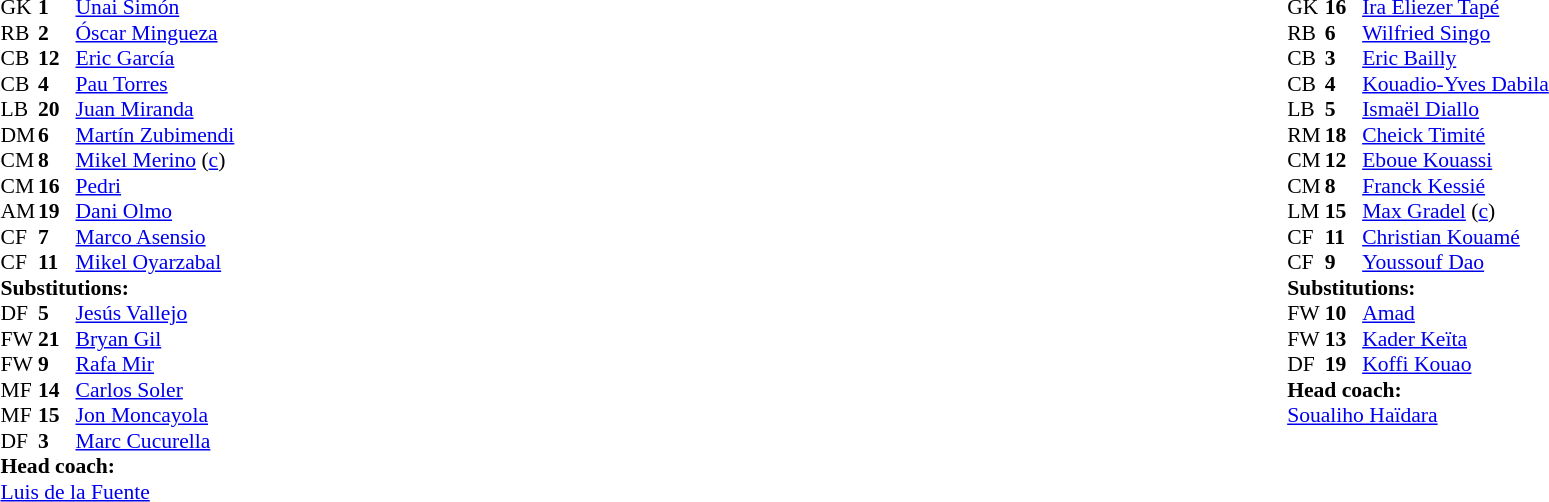<table width="100%">
<tr>
<td valign="top" width="40%"><br><table style="font-size:90%" cellspacing="0" cellpadding="0">
<tr>
<th width=25></th>
<th width=25></th>
</tr>
<tr>
<td>GK</td>
<td><strong>1</strong></td>
<td><a href='#'>Unai Simón</a></td>
</tr>
<tr>
<td>RB</td>
<td><strong>2</strong></td>
<td><a href='#'>Óscar Mingueza</a></td>
<td></td>
<td></td>
</tr>
<tr>
<td>CB</td>
<td><strong>12</strong></td>
<td><a href='#'>Eric García</a></td>
<td></td>
</tr>
<tr>
<td>CB</td>
<td><strong>4</strong></td>
<td><a href='#'>Pau Torres</a></td>
</tr>
<tr>
<td>LB</td>
<td><strong>20</strong></td>
<td><a href='#'>Juan Miranda</a></td>
<td></td>
<td></td>
</tr>
<tr>
<td>DM</td>
<td><strong>6</strong></td>
<td><a href='#'>Martín Zubimendi</a></td>
<td></td>
<td></td>
</tr>
<tr>
<td>CM</td>
<td><strong>8</strong></td>
<td><a href='#'>Mikel Merino</a> (<a href='#'>c</a>)</td>
<td></td>
<td></td>
</tr>
<tr>
<td>CM</td>
<td><strong>16</strong></td>
<td><a href='#'>Pedri</a></td>
<td></td>
<td></td>
</tr>
<tr>
<td>AM</td>
<td><strong>19</strong></td>
<td><a href='#'>Dani Olmo</a></td>
<td></td>
</tr>
<tr>
<td>CF</td>
<td><strong>7</strong></td>
<td><a href='#'>Marco Asensio</a></td>
<td></td>
<td></td>
</tr>
<tr>
<td>CF</td>
<td><strong>11</strong></td>
<td><a href='#'>Mikel Oyarzabal</a></td>
</tr>
<tr>
<td colspan=3><strong>Substitutions:</strong></td>
</tr>
<tr>
<td>DF</td>
<td><strong>5</strong></td>
<td><a href='#'>Jesús Vallejo</a></td>
<td></td>
<td></td>
</tr>
<tr>
<td>FW</td>
<td><strong>21</strong></td>
<td><a href='#'>Bryan Gil</a></td>
<td></td>
<td></td>
</tr>
<tr>
<td>FW</td>
<td><strong>9</strong></td>
<td><a href='#'>Rafa Mir</a></td>
<td></td>
<td></td>
</tr>
<tr>
<td>MF</td>
<td><strong>14</strong></td>
<td><a href='#'>Carlos Soler</a></td>
<td></td>
<td></td>
</tr>
<tr>
<td>MF</td>
<td><strong>15</strong></td>
<td><a href='#'>Jon Moncayola</a></td>
<td></td>
<td></td>
</tr>
<tr>
<td>DF</td>
<td><strong>3</strong></td>
<td><a href='#'>Marc Cucurella</a></td>
<td></td>
<td></td>
</tr>
<tr>
<td colspan=3><strong>Head coach:</strong></td>
</tr>
<tr>
<td colspan=3><a href='#'>Luis de la Fuente</a></td>
</tr>
</table>
</td>
<td valign="top"></td>
<td valign="top" width="50%"><br><table style="font-size:90%; margin:auto" cellspacing="0" cellpadding="0">
<tr>
<th width=25></th>
<th width=25></th>
</tr>
<tr>
<td>GK</td>
<td><strong>16</strong></td>
<td><a href='#'>Ira Eliezer Tapé</a></td>
</tr>
<tr>
<td>RB</td>
<td><strong>6</strong></td>
<td><a href='#'>Wilfried Singo</a></td>
</tr>
<tr>
<td>CB</td>
<td><strong>3</strong></td>
<td><a href='#'>Eric Bailly</a></td>
</tr>
<tr>
<td>CB</td>
<td><strong>4</strong></td>
<td><a href='#'>Kouadio-Yves Dabila</a></td>
<td></td>
</tr>
<tr>
<td>LB</td>
<td><strong>5</strong></td>
<td><a href='#'>Ismaël Diallo</a></td>
</tr>
<tr>
<td>RM</td>
<td><strong>18</strong></td>
<td><a href='#'>Cheick Timité</a></td>
<td></td>
<td></td>
</tr>
<tr>
<td>CM</td>
<td><strong>12</strong></td>
<td><a href='#'>Eboue Kouassi</a></td>
<td></td>
<td></td>
</tr>
<tr>
<td>CM</td>
<td><strong>8</strong></td>
<td><a href='#'>Franck Kessié</a></td>
</tr>
<tr>
<td>LM</td>
<td><strong>15</strong></td>
<td><a href='#'>Max Gradel</a> (<a href='#'>c</a>)</td>
</tr>
<tr>
<td>CF</td>
<td><strong>11</strong></td>
<td><a href='#'>Christian Kouamé</a></td>
<td></td>
<td></td>
</tr>
<tr>
<td>CF</td>
<td><strong>9</strong></td>
<td><a href='#'>Youssouf Dao</a></td>
</tr>
<tr>
<td colspan=3><strong>Substitutions:</strong></td>
</tr>
<tr>
<td>FW</td>
<td><strong>10</strong></td>
<td><a href='#'>Amad</a></td>
<td></td>
<td></td>
</tr>
<tr>
<td>FW</td>
<td><strong>13</strong></td>
<td><a href='#'>Kader Keïta</a></td>
<td></td>
<td></td>
</tr>
<tr>
<td>DF</td>
<td><strong>19</strong></td>
<td><a href='#'>Koffi Kouao</a></td>
<td></td>
<td></td>
</tr>
<tr>
<td colspan=3><strong>Head coach:</strong></td>
</tr>
<tr>
<td colspan=3><a href='#'>Soualiho Haïdara</a></td>
</tr>
</table>
</td>
</tr>
</table>
